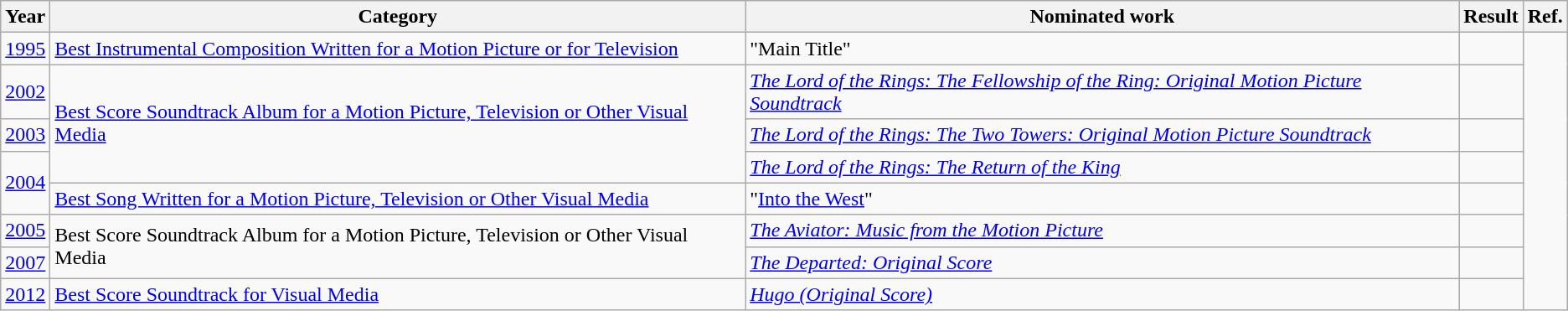<table class="wikitable">
<tr>
<th>Year</th>
<th>Category</th>
<th>Nominated work</th>
<th>Result</th>
<th>Ref.</th>
</tr>
<tr>
<td><a href='#'>1995</a></td>
<td><a href='#'>Best Instrumental Composition Written for a Motion Picture or for Television</a></td>
<td>"Main Title" </td>
<td></td>
<td align="center" rowspan="8"></td>
</tr>
<tr>
<td><a href='#'>2002</a></td>
<td rowspan="3"><a href='#'>Best Score Soundtrack Album for a Motion Picture, Television or Other Visual Media</a></td>
<td><em><a href='#'>The Lord of the Rings: The Fellowship of the Ring: Original Motion Picture Soundtrack</a></em></td>
<td></td>
</tr>
<tr>
<td><a href='#'>2003</a></td>
<td><em><a href='#'>The Lord of the Rings: The Two Towers: Original Motion Picture Soundtrack</a></em></td>
<td></td>
</tr>
<tr>
<td rowspan="2"><a href='#'>2004</a></td>
<td><em><a href='#'>The Lord of the Rings: The Return of the King</a></em></td>
<td></td>
</tr>
<tr>
<td><a href='#'>Best Song Written for a Motion Picture, Television or Other Visual Media</a></td>
<td>"<a href='#'>Into the West</a>"  <br> </td>
<td></td>
</tr>
<tr>
<td><a href='#'>2005</a></td>
<td rowspan="2">Best Score Soundtrack Album for a Motion Picture, Television or Other Visual Media</td>
<td><em><a href='#'>The Aviator: Music from the Motion Picture</a></em></td>
<td></td>
</tr>
<tr>
<td><a href='#'>2007</a></td>
<td><em><a href='#'>The Departed: Original Score</a></em></td>
<td></td>
</tr>
<tr>
<td><a href='#'>2012</a></td>
<td><a href='#'>Best Score Soundtrack for Visual Media</a></td>
<td><em><a href='#'>Hugo (Original Score)</a></em></td>
<td></td>
</tr>
</table>
